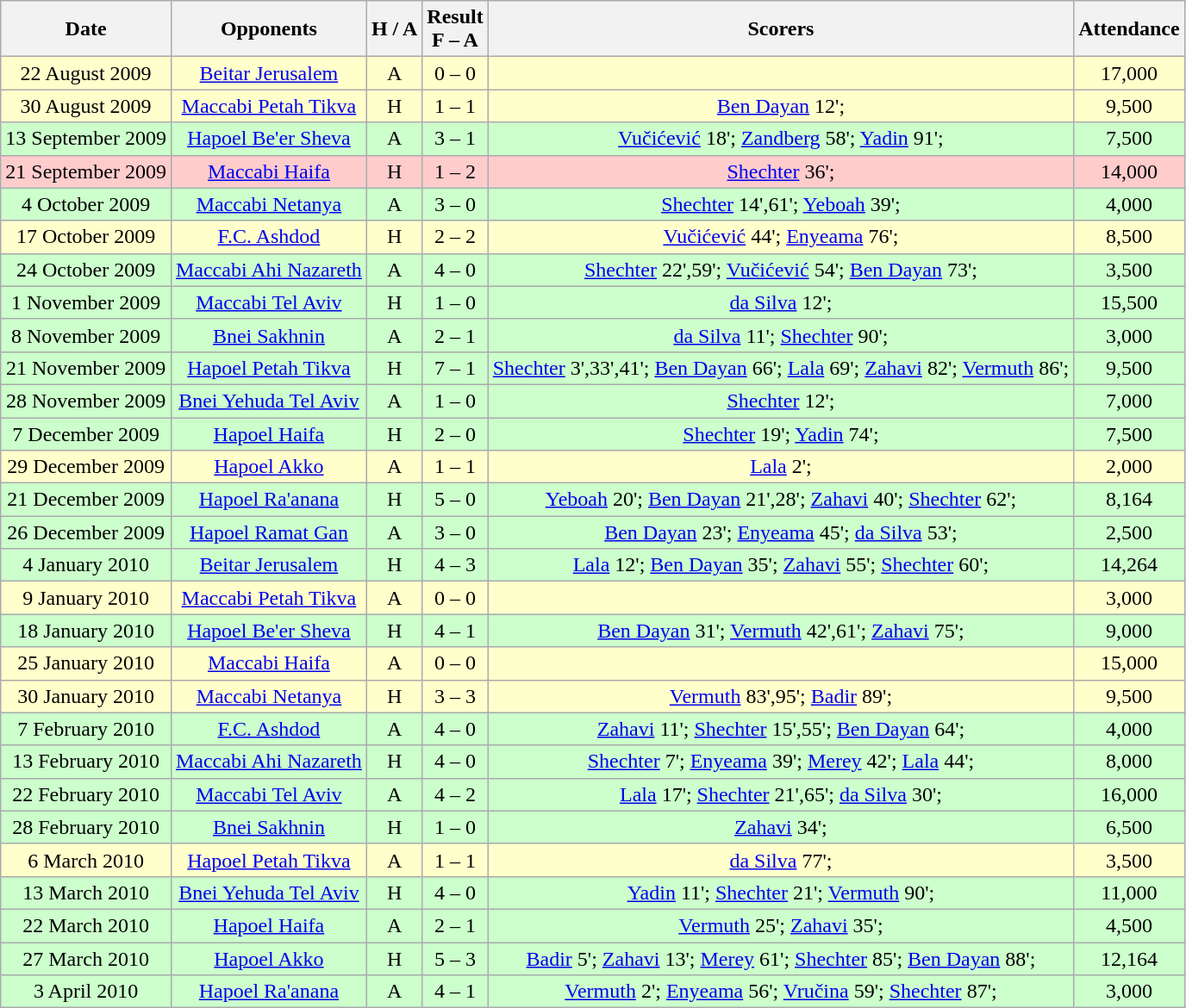<table class="wikitable" style="text-align:center">
<tr>
<th><strong>Date</strong></th>
<th><strong>Opponents</strong></th>
<th><strong>H / A</strong></th>
<th><strong>Result<br>F – A</strong></th>
<th><strong>Scorers</strong></th>
<th><strong>Attendance</strong></th>
</tr>
<tr bgcolor="#ffffcc">
<td>22 August 2009</td>
<td><a href='#'>Beitar Jerusalem</a></td>
<td>A</td>
<td>0 – 0</td>
<td></td>
<td>17,000</td>
</tr>
<tr bgcolor="#ffffcc">
<td>30 August 2009</td>
<td><a href='#'>Maccabi Petah Tikva</a></td>
<td>H</td>
<td>1 – 1</td>
<td><a href='#'>Ben Dayan</a> 12';</td>
<td>9,500</td>
</tr>
<tr bgcolor="#ccffcc">
<td>13 September 2009</td>
<td><a href='#'>Hapoel Be'er Sheva</a></td>
<td>A</td>
<td>3 – 1</td>
<td><a href='#'>Vučićević</a> 18'; <a href='#'>Zandberg</a> 58'; <a href='#'>Yadin</a> 91';</td>
<td>7,500</td>
</tr>
<tr bgcolor="#ffcccc">
<td>21 September 2009</td>
<td><a href='#'>Maccabi Haifa</a></td>
<td>H</td>
<td>1 – 2</td>
<td><a href='#'>Shechter</a> 36';</td>
<td>14,000</td>
</tr>
<tr bgcolor="#ccffcc">
<td>4 October 2009</td>
<td><a href='#'>Maccabi Netanya</a></td>
<td>A</td>
<td>3 – 0</td>
<td><a href='#'>Shechter</a> 14',61'; <a href='#'>Yeboah</a> 39';</td>
<td>4,000</td>
</tr>
<tr bgcolor="#ffffcc">
<td>17 October 2009</td>
<td><a href='#'>F.C. Ashdod</a></td>
<td>H</td>
<td>2 – 2</td>
<td><a href='#'>Vučićević</a> 44'; <a href='#'>Enyeama</a> 76';</td>
<td>8,500</td>
</tr>
<tr bgcolor="#ccffcc">
<td>24 October 2009</td>
<td><a href='#'>Maccabi Ahi Nazareth</a></td>
<td>A</td>
<td>4 – 0</td>
<td><a href='#'>Shechter</a> 22',59'; <a href='#'>Vučićević</a> 54'; <a href='#'>Ben Dayan</a> 73';</td>
<td>3,500</td>
</tr>
<tr bgcolor="#ccffcc">
<td>1 November 2009</td>
<td><a href='#'>Maccabi Tel Aviv</a></td>
<td>H</td>
<td>1 – 0</td>
<td><a href='#'>da Silva</a> 12';</td>
<td>15,500</td>
</tr>
<tr bgcolor="#ccffcc">
<td>8 November 2009</td>
<td><a href='#'>Bnei Sakhnin</a></td>
<td>A</td>
<td>2 – 1</td>
<td><a href='#'>da Silva</a> 11'; <a href='#'>Shechter</a> 90';</td>
<td>3,000</td>
</tr>
<tr bgcolor="#ccffcc">
<td>21 November 2009</td>
<td><a href='#'>Hapoel Petah Tikva</a></td>
<td>H</td>
<td>7 – 1</td>
<td><a href='#'>Shechter</a> 3',33',41'; <a href='#'>Ben Dayan</a> 66'; <a href='#'>Lala</a> 69'; <a href='#'>Zahavi</a> 82'; <a href='#'>Vermuth</a> 86';</td>
<td>9,500</td>
</tr>
<tr bgcolor="#ccffcc">
<td>28 November 2009</td>
<td><a href='#'>Bnei Yehuda Tel Aviv</a></td>
<td>A</td>
<td>1 – 0</td>
<td><a href='#'>Shechter</a> 12';</td>
<td>7,000</td>
</tr>
<tr bgcolor="#ccffcc">
<td>7 December 2009</td>
<td><a href='#'>Hapoel Haifa</a></td>
<td>H</td>
<td>2 – 0</td>
<td><a href='#'>Shechter</a> 19'; <a href='#'>Yadin</a> 74';</td>
<td>7,500</td>
</tr>
<tr bgcolor="#ffffcc">
<td>29 December 2009</td>
<td><a href='#'>Hapoel Akko</a></td>
<td>A</td>
<td>1 – 1</td>
<td><a href='#'>Lala</a> 2';</td>
<td>2,000</td>
</tr>
<tr bgcolor="#ccffcc">
<td>21 December 2009</td>
<td><a href='#'>Hapoel Ra'anana</a></td>
<td>H</td>
<td>5 – 0</td>
<td><a href='#'>Yeboah</a> 20'; <a href='#'>Ben Dayan</a> 21',28'; <a href='#'>Zahavi</a> 40'; <a href='#'>Shechter</a> 62';</td>
<td>8,164</td>
</tr>
<tr bgcolor="#ccffcc">
<td>26 December 2009</td>
<td><a href='#'>Hapoel Ramat Gan</a></td>
<td>A</td>
<td>3 – 0</td>
<td><a href='#'>Ben Dayan</a> 23';  <a href='#'>Enyeama</a> 45'; <a href='#'>da Silva</a> 53';</td>
<td>2,500</td>
</tr>
<tr bgcolor="#ccffcc">
<td>4 January 2010</td>
<td><a href='#'>Beitar Jerusalem</a></td>
<td>H</td>
<td>4 – 3</td>
<td><a href='#'>Lala</a> 12'; <a href='#'>Ben Dayan</a> 35'; <a href='#'>Zahavi</a> 55'; <a href='#'>Shechter</a> 60';</td>
<td>14,264</td>
</tr>
<tr bgcolor="#ffffcc">
<td>9 January 2010</td>
<td><a href='#'>Maccabi Petah Tikva</a></td>
<td>A</td>
<td>0 – 0</td>
<td></td>
<td>3,000</td>
</tr>
<tr bgcolor="#ccffcc">
<td>18 January 2010</td>
<td><a href='#'>Hapoel Be'er Sheva</a></td>
<td>H</td>
<td>4 – 1</td>
<td><a href='#'>Ben Dayan</a> 31'; <a href='#'>Vermuth</a> 42',61'; <a href='#'>Zahavi</a> 75';</td>
<td>9,000</td>
</tr>
<tr bgcolor="#ffffcc">
<td>25 January 2010</td>
<td><a href='#'>Maccabi Haifa</a></td>
<td>A</td>
<td>0 – 0</td>
<td></td>
<td>15,000</td>
</tr>
<tr bgcolor="#ffffcc">
<td>30 January 2010</td>
<td><a href='#'>Maccabi Netanya</a></td>
<td>H</td>
<td>3 – 3</td>
<td><a href='#'>Vermuth</a> 83',95'; <a href='#'>Badir</a> 89';</td>
<td>9,500</td>
</tr>
<tr bgcolor="#ccffcc">
<td>7 February 2010</td>
<td><a href='#'>F.C. Ashdod</a></td>
<td>A</td>
<td>4 – 0</td>
<td><a href='#'>Zahavi</a> 11'; <a href='#'>Shechter</a> 15',55'; <a href='#'>Ben Dayan</a> 64';</td>
<td>4,000</td>
</tr>
<tr bgcolor="#ccffcc">
<td>13 February 2010</td>
<td><a href='#'>Maccabi Ahi Nazareth</a></td>
<td>H</td>
<td>4 – 0</td>
<td><a href='#'>Shechter</a> 7'; <a href='#'>Enyeama</a> 39'; <a href='#'>Merey</a> 42'; <a href='#'>Lala</a> 44';</td>
<td>8,000</td>
</tr>
<tr bgcolor="#ccffcc">
<td>22 February 2010</td>
<td><a href='#'>Maccabi Tel Aviv</a></td>
<td>A</td>
<td>4 – 2</td>
<td><a href='#'>Lala</a> 17'; <a href='#'>Shechter</a> 21',65'; <a href='#'>da Silva</a> 30';</td>
<td>16,000</td>
</tr>
<tr bgcolor="#ccffcc">
<td>28 February 2010</td>
<td><a href='#'>Bnei Sakhnin</a></td>
<td>H</td>
<td>1 – 0</td>
<td><a href='#'>Zahavi</a> 34';</td>
<td>6,500</td>
</tr>
<tr bgcolor="#ffffcc">
<td>6 March 2010</td>
<td><a href='#'>Hapoel Petah Tikva</a></td>
<td>A</td>
<td>1 – 1</td>
<td><a href='#'>da Silva</a> 77';</td>
<td>3,500</td>
</tr>
<tr bgcolor="#ccffcc">
<td>13 March 2010</td>
<td><a href='#'>Bnei Yehuda Tel Aviv</a></td>
<td>H</td>
<td>4 – 0</td>
<td><a href='#'>Yadin</a> 11'; <a href='#'>Shechter</a> 21'; <a href='#'>Vermuth</a> 90';</td>
<td>11,000</td>
</tr>
<tr bgcolor="#ccffcc">
<td>22 March 2010</td>
<td><a href='#'>Hapoel Haifa</a></td>
<td>A</td>
<td>2 – 1</td>
<td><a href='#'>Vermuth</a> 25'; <a href='#'>Zahavi</a> 35';</td>
<td>4,500</td>
</tr>
<tr bgcolor="#ccffcc">
<td>27 March 2010</td>
<td><a href='#'>Hapoel Akko</a></td>
<td>H</td>
<td>5 – 3</td>
<td><a href='#'>Badir</a> 5'; <a href='#'>Zahavi</a> 13'; <a href='#'>Merey</a> 61'; <a href='#'>Shechter</a> 85'; <a href='#'>Ben Dayan</a> 88';</td>
<td>12,164</td>
</tr>
<tr bgcolor="#ccffcc">
<td>3 April 2010</td>
<td><a href='#'>Hapoel Ra'anana</a></td>
<td>A</td>
<td>4 – 1</td>
<td><a href='#'>Vermuth</a> 2'; <a href='#'>Enyeama</a> 56'; <a href='#'>Vručina</a> 59'; <a href='#'>Shechter</a> 87';</td>
<td>3,000</td>
</tr>
</table>
